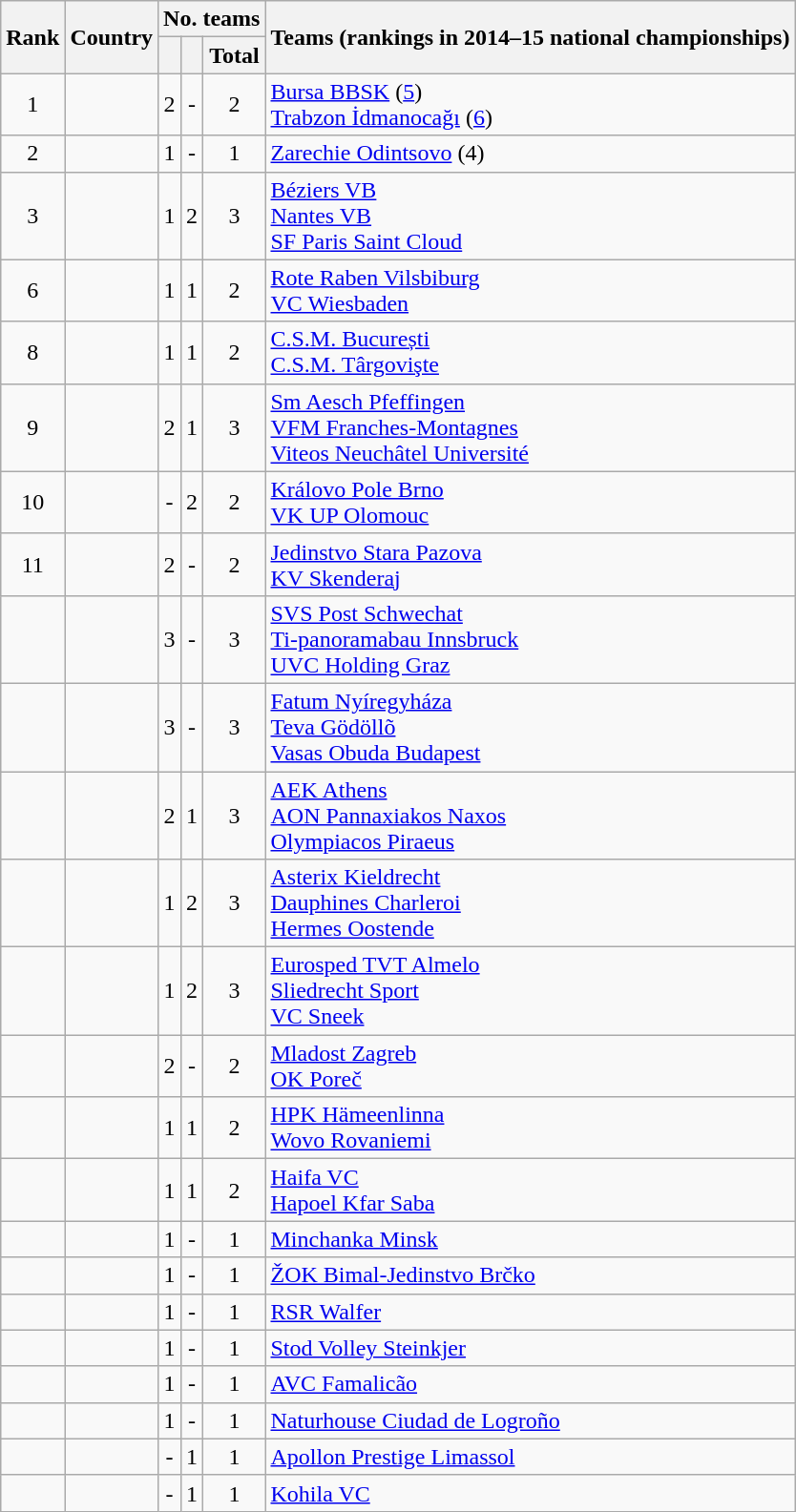<table class="wikitable" style="text-align:left">
<tr>
<th rowspan=2>Rank</th>
<th rowspan=2>Country</th>
<th colspan=3>No. teams</th>
<th rowspan=2>Teams (rankings in 2014–15 national championships)</th>
</tr>
<tr>
<th></th>
<th></th>
<th>Total</th>
</tr>
<tr>
<td align="center">1</td>
<td></td>
<td align="center">2</td>
<td align="center">-</td>
<td align="center">2</td>
<td><a href='#'>Bursa BBSK</a> (<a href='#'>5</a>) <br> <a href='#'>Trabzon İdmanocağı</a> (<a href='#'>6</a>)</td>
</tr>
<tr>
<td align="center">2</td>
<td></td>
<td align="center">1</td>
<td align="center">-</td>
<td align="center">1</td>
<td><a href='#'>Zarechie Odintsovo</a> (4)</td>
</tr>
<tr>
<td align="center">3</td>
<td></td>
<td align="center">1</td>
<td align="center">2</td>
<td align="center">3</td>
<td><a href='#'>Béziers VB</a> <br> <a href='#'>Nantes VB</a> <br> <a href='#'>SF Paris Saint Cloud</a></td>
</tr>
<tr>
<td align="center">6</td>
<td></td>
<td align="center">1</td>
<td align="center">1</td>
<td align="center">2</td>
<td><a href='#'>Rote Raben Vilsbiburg</a> <br> <a href='#'>VC Wiesbaden</a></td>
</tr>
<tr>
<td align="center">8</td>
<td></td>
<td align="center">1</td>
<td align="center">1</td>
<td align="center">2</td>
<td><a href='#'>C.S.M. București</a> <br> <a href='#'>C.S.M. Târgovişte</a></td>
</tr>
<tr>
<td align="center">9</td>
<td></td>
<td align="center">2</td>
<td align="center">1</td>
<td align="center">3</td>
<td><a href='#'>Sm Aesch Pfeffingen</a> <br> <a href='#'>VFM Franches-Montagnes</a> <br> <a href='#'>Viteos Neuchâtel Université</a></td>
</tr>
<tr>
<td align="center">10</td>
<td></td>
<td align="center">-</td>
<td align="center">2</td>
<td align="center">2</td>
<td><a href='#'>Královo Pole Brno</a> <br> <a href='#'>VK UP Olomouc</a></td>
</tr>
<tr>
<td align="center">11</td>
<td></td>
<td align="center">2</td>
<td align="center">-</td>
<td align="center">2</td>
<td><a href='#'>Jedinstvo Stara Pazova</a> <br> <a href='#'>KV Skenderaj</a></td>
</tr>
<tr>
<td align="center"></td>
<td></td>
<td align="center">3</td>
<td align="center">-</td>
<td align="center">3</td>
<td><a href='#'>SVS Post Schwechat</a> <br> <a href='#'>Ti-panoramabau Innsbruck</a> <br> <a href='#'>UVC Holding Graz</a></td>
</tr>
<tr>
<td align="center"></td>
<td></td>
<td align="center">3</td>
<td align="center">-</td>
<td align="center">3</td>
<td><a href='#'>Fatum Nyíregyháza</a> <br> <a href='#'>Teva Gödöllõ</a> <br> <a href='#'>Vasas Obuda Budapest</a></td>
</tr>
<tr>
<td align="center"></td>
<td></td>
<td align="center">2</td>
<td align="center">1</td>
<td align="center">3</td>
<td><a href='#'>AEK Athens</a> <br> <a href='#'>AON Pannaxiakos Naxos</a> <br> <a href='#'>Olympiacos Piraeus</a></td>
</tr>
<tr>
<td align="center"></td>
<td></td>
<td align="center">1</td>
<td align="center">2</td>
<td align="center">3</td>
<td><a href='#'>Asterix Kieldrecht</a> <br> <a href='#'>Dauphines Charleroi</a> <br> <a href='#'>Hermes Oostende</a></td>
</tr>
<tr>
<td align="center"></td>
<td></td>
<td align="center">1</td>
<td align="center">2</td>
<td align="center">3</td>
<td><a href='#'>Eurosped TVT Almelo</a> <br> <a href='#'>Sliedrecht Sport</a> <br> <a href='#'>VC Sneek</a></td>
</tr>
<tr>
<td align="center"></td>
<td></td>
<td align="center">2</td>
<td align="center">-</td>
<td align="center">2</td>
<td><a href='#'>Mladost Zagreb</a> <br> <a href='#'>OK Poreč</a></td>
</tr>
<tr>
<td align="center"></td>
<td></td>
<td align="center">1</td>
<td align="center">1</td>
<td align="center">2</td>
<td><a href='#'>HPK Hämeenlinna</a> <br> <a href='#'>Wovo Rovaniemi</a></td>
</tr>
<tr>
<td align="center"></td>
<td></td>
<td align="center">1</td>
<td align="center">1</td>
<td align="center">2</td>
<td><a href='#'>Haifa VC</a> <br> <a href='#'>Hapoel Kfar Saba</a></td>
</tr>
<tr>
<td align="center"></td>
<td></td>
<td align="center">1</td>
<td align="center">-</td>
<td align="center">1</td>
<td><a href='#'>Minchanka Minsk</a></td>
</tr>
<tr>
<td align="center"></td>
<td></td>
<td align="center">1</td>
<td align="center">-</td>
<td align="center">1</td>
<td><a href='#'>ŽOK Bimal-Jedinstvo Brčko</a></td>
</tr>
<tr>
<td align="center"></td>
<td></td>
<td align="center">1</td>
<td align="center">-</td>
<td align="center">1</td>
<td><a href='#'>RSR Walfer</a></td>
</tr>
<tr>
<td align="center"></td>
<td></td>
<td align="center">1</td>
<td align="center">-</td>
<td align="center">1</td>
<td><a href='#'>Stod Volley Steinkjer</a></td>
</tr>
<tr>
<td align="center"></td>
<td></td>
<td align="center">1</td>
<td align="center">-</td>
<td align="center">1</td>
<td><a href='#'>AVC Famalicão</a></td>
</tr>
<tr>
<td align="center"></td>
<td></td>
<td align="center">1</td>
<td align="center">-</td>
<td align="center">1</td>
<td><a href='#'>Naturhouse Ciudad de Logroño</a></td>
</tr>
<tr>
<td align="center"></td>
<td></td>
<td align="center">-</td>
<td align="center">1</td>
<td align="center">1</td>
<td><a href='#'>Apollon Prestige Limassol</a></td>
</tr>
<tr>
<td align="center"></td>
<td></td>
<td align="center">-</td>
<td align="center">1</td>
<td align="center">1</td>
<td><a href='#'>Kohila VC</a></td>
</tr>
</table>
